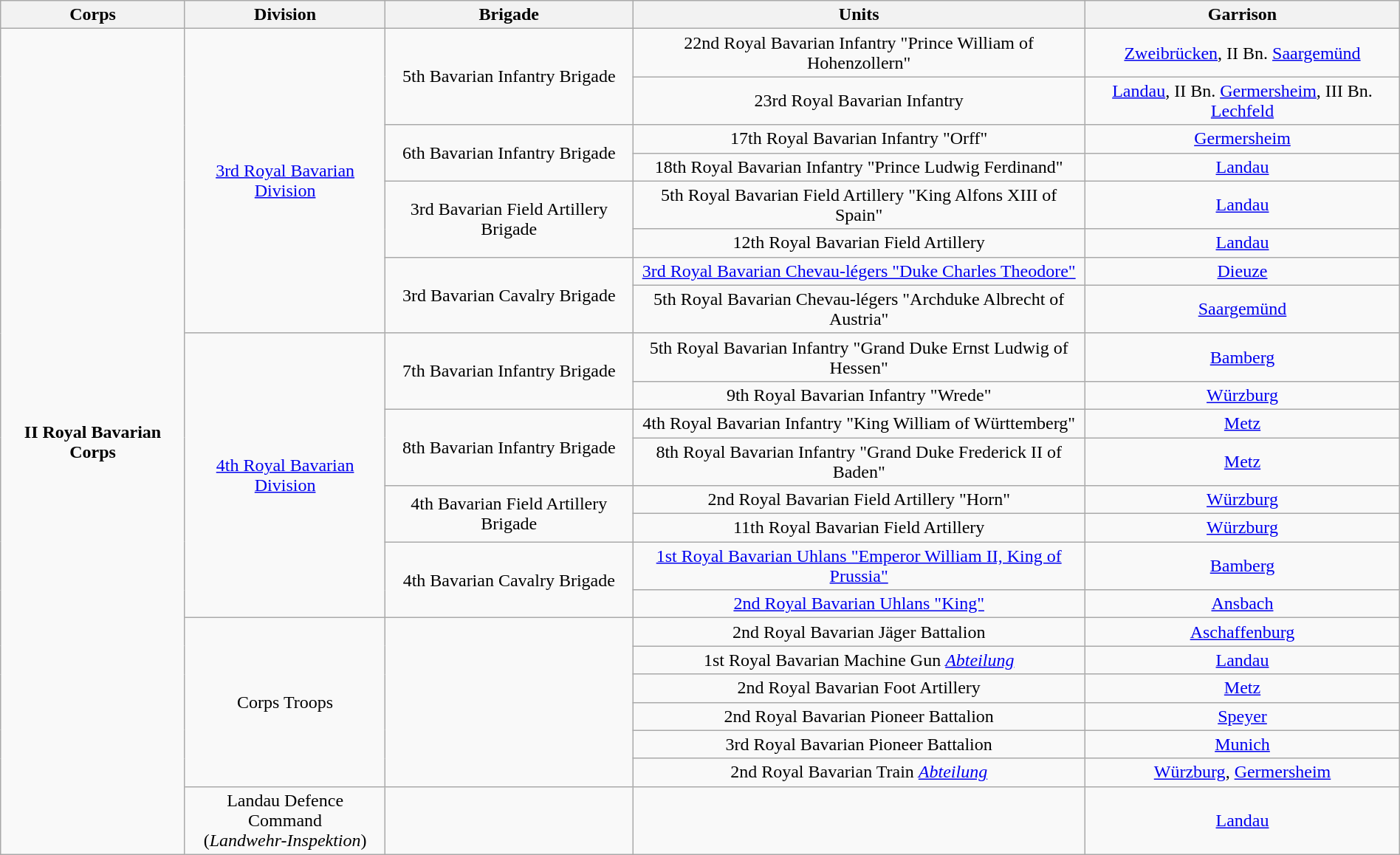<table class="wikitable collapsible collapsed" style="text-align:center; width:100%;">
<tr>
<th>Corps</th>
<th>Division</th>
<th>Brigade</th>
<th>Units</th>
<th>Garrison</th>
</tr>
<tr>
<td ROWSPAN=23><strong>II Royal Bavarian Corps</strong></td>
<td ROWSPAN=8><a href='#'>3rd Royal Bavarian Division</a></td>
<td ROWSPAN=2>5th Bavarian Infantry Brigade</td>
<td>22nd Royal Bavarian Infantry "Prince William of Hohenzollern"</td>
<td><a href='#'>Zweibrücken</a>, II Bn. <a href='#'>Saargemünd</a></td>
</tr>
<tr>
<td>23rd Royal Bavarian Infantry</td>
<td><a href='#'>Landau</a>, II Bn. <a href='#'>Germersheim</a>, III Bn. <a href='#'>Lechfeld</a></td>
</tr>
<tr>
<td ROWSPAN=2>6th Bavarian Infantry Brigade</td>
<td>17th Royal Bavarian Infantry "Orff"</td>
<td><a href='#'>Germersheim</a></td>
</tr>
<tr>
<td>18th Royal Bavarian Infantry "Prince Ludwig Ferdinand"</td>
<td><a href='#'>Landau</a></td>
</tr>
<tr>
<td ROWSPAN=2>3rd Bavarian Field Artillery Brigade</td>
<td>5th Royal Bavarian Field Artillery "King Alfons XIII of Spain"</td>
<td><a href='#'>Landau</a></td>
</tr>
<tr>
<td>12th Royal Bavarian Field Artillery</td>
<td><a href='#'>Landau</a></td>
</tr>
<tr>
<td ROWSPAN=2>3rd Bavarian Cavalry Brigade</td>
<td><a href='#'>3rd Royal Bavarian Chevau-légers "Duke Charles Theodore"</a></td>
<td><a href='#'>Dieuze</a></td>
</tr>
<tr>
<td>5th Royal Bavarian Chevau-légers "Archduke Albrecht of Austria"</td>
<td><a href='#'>Saargemünd</a></td>
</tr>
<tr>
<td ROWSPAN=8><a href='#'>4th Royal Bavarian Division</a></td>
<td ROWSPAN=2>7th Bavarian Infantry Brigade</td>
<td>5th Royal Bavarian Infantry "Grand Duke Ernst Ludwig of Hessen"</td>
<td><a href='#'>Bamberg</a></td>
</tr>
<tr>
<td>9th Royal Bavarian Infantry "Wrede"</td>
<td><a href='#'>Würzburg</a></td>
</tr>
<tr>
<td ROWSPAN=2>8th Bavarian Infantry Brigade</td>
<td>4th Royal Bavarian Infantry "King William of Württemberg"</td>
<td><a href='#'>Metz</a></td>
</tr>
<tr>
<td>8th Royal Bavarian Infantry "Grand Duke Frederick II of Baden"</td>
<td><a href='#'>Metz</a></td>
</tr>
<tr>
<td ROWSPAN=2>4th Bavarian Field Artillery Brigade</td>
<td>2nd Royal Bavarian Field Artillery "Horn"</td>
<td><a href='#'>Würzburg</a></td>
</tr>
<tr>
<td>11th Royal Bavarian Field Artillery</td>
<td><a href='#'>Würzburg</a></td>
</tr>
<tr>
<td ROWSPAN=2>4th Bavarian Cavalry Brigade</td>
<td><a href='#'>1st Royal Bavarian Uhlans "Emperor William II, King of Prussia"</a></td>
<td><a href='#'>Bamberg</a></td>
</tr>
<tr>
<td><a href='#'>2nd Royal Bavarian Uhlans "King"</a></td>
<td><a href='#'>Ansbach</a></td>
</tr>
<tr>
<td ROWSPAN=6>Corps Troops</td>
<td ROWSPAN=6></td>
<td>2nd Royal Bavarian Jäger Battalion</td>
<td><a href='#'>Aschaffenburg</a></td>
</tr>
<tr>
<td>1st Royal Bavarian Machine Gun <em><a href='#'>Abteilung</a></em></td>
<td><a href='#'>Landau</a></td>
</tr>
<tr>
<td>2nd Royal Bavarian Foot Artillery</td>
<td><a href='#'>Metz</a></td>
</tr>
<tr>
<td>2nd Royal Bavarian Pioneer Battalion</td>
<td><a href='#'>Speyer</a></td>
</tr>
<tr>
<td>3rd Royal Bavarian Pioneer Battalion</td>
<td><a href='#'>Munich</a></td>
</tr>
<tr>
<td>2nd Royal Bavarian Train <em><a href='#'>Abteilung</a></em></td>
<td><a href='#'>Würzburg</a>, <a href='#'>Germersheim</a></td>
</tr>
<tr>
<td>Landau Defence Command<br>(<em>Landwehr-Inspektion</em>)</td>
<td></td>
<td></td>
<td><a href='#'>Landau</a></td>
</tr>
</table>
